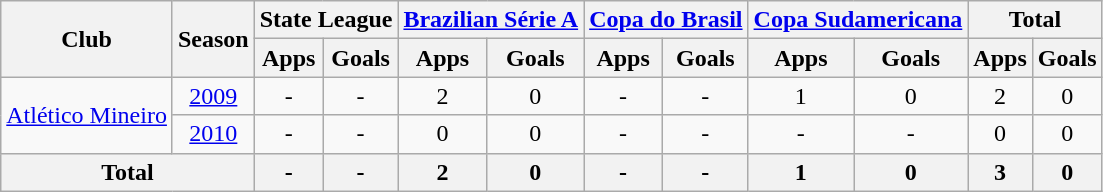<table class="wikitable" style="text-align: center;">
<tr>
<th rowspan="2">Club</th>
<th rowspan="2">Season</th>
<th colspan="2">State League</th>
<th colspan="2"><a href='#'>Brazilian Série A</a></th>
<th colspan="2"><a href='#'>Copa do Brasil</a></th>
<th colspan="2"><a href='#'>Copa Sudamericana</a></th>
<th colspan="2">Total</th>
</tr>
<tr>
<th>Apps</th>
<th>Goals</th>
<th>Apps</th>
<th>Goals</th>
<th>Apps</th>
<th>Goals</th>
<th>Apps</th>
<th>Goals</th>
<th>Apps</th>
<th>Goals</th>
</tr>
<tr>
<td rowspan="2"><a href='#'>Atlético Mineiro</a></td>
<td><a href='#'>2009</a></td>
<td>-</td>
<td>-</td>
<td>2</td>
<td>0</td>
<td>-</td>
<td>-</td>
<td>1</td>
<td>0</td>
<td>2</td>
<td>0</td>
</tr>
<tr>
<td><a href='#'>2010</a></td>
<td>-</td>
<td>-</td>
<td>0</td>
<td>0</td>
<td>-</td>
<td>-</td>
<td>-</td>
<td>-</td>
<td>0</td>
<td>0</td>
</tr>
<tr>
<th colspan="2">Total</th>
<th>-</th>
<th>-</th>
<th>2</th>
<th>0</th>
<th>-</th>
<th>-</th>
<th>1</th>
<th>0</th>
<th>3</th>
<th>0</th>
</tr>
</table>
